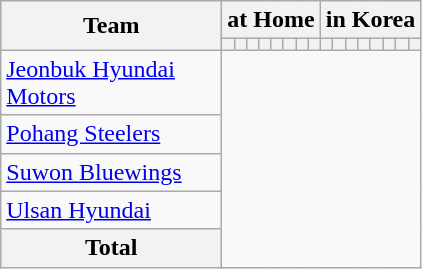<table class="wikitable plainrowheaders sortable">
<tr>
<th width=140px rowspan=2>Team</th>
<th colspan=8>at Home</th>
<th colspan=8>in Korea</th>
</tr>
<tr>
<th></th>
<th></th>
<th></th>
<th></th>
<th></th>
<th></th>
<th></th>
<th></th>
<th></th>
<th></th>
<th></th>
<th></th>
<th></th>
<th></th>
<th></th>
<th></th>
</tr>
<tr>
<td><a href='#'>Jeonbuk Hyundai Motors</a><br>
</td>
</tr>
<tr>
<td><a href='#'>Pohang Steelers</a><br>
</td>
</tr>
<tr>
<td><a href='#'>Suwon Bluewings</a><br>
</td>
</tr>
<tr>
<td><a href='#'>Ulsan Hyundai</a><br>
</td>
</tr>
<tr class="sortbottom">
<th>Total<br>
</th>
</tr>
</table>
